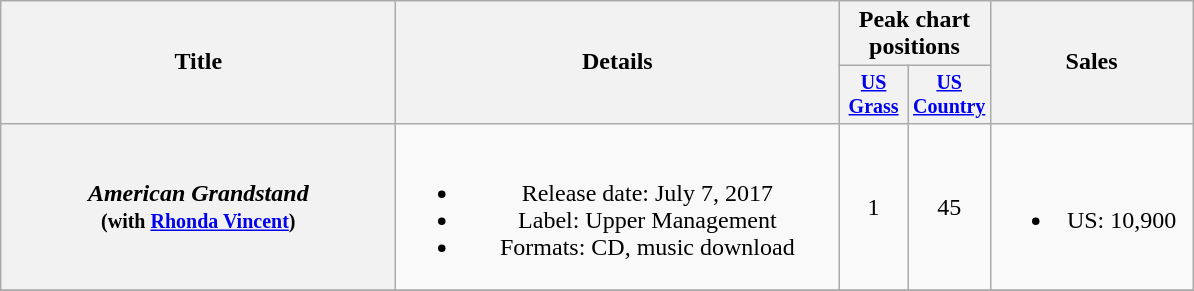<table class="wikitable plainrowheaders" style="text-align:center;">
<tr>
<th rowspan="2" style="width:16em;">Title</th>
<th rowspan="2" style="width:18em;">Details</th>
<th colspan="2">Peak chart positions</th>
<th rowspan="2" style="width:8em;">Sales</th>
</tr>
<tr style="font-size:smaller;">
<th width="40"><a href='#'>US Grass</a><br></th>
<th width="40"><a href='#'>US Country</a><br></th>
</tr>
<tr>
<th scope="row"><em>American Grandstand</em><br><small>(with <a href='#'>Rhonda Vincent</a>)</small></th>
<td><br><ul><li>Release date: July 7, 2017</li><li>Label: Upper Management</li><li>Formats: CD, music download</li></ul></td>
<td>1</td>
<td>45</td>
<td><br><ul><li>US: 10,900</li></ul></td>
</tr>
<tr>
</tr>
</table>
